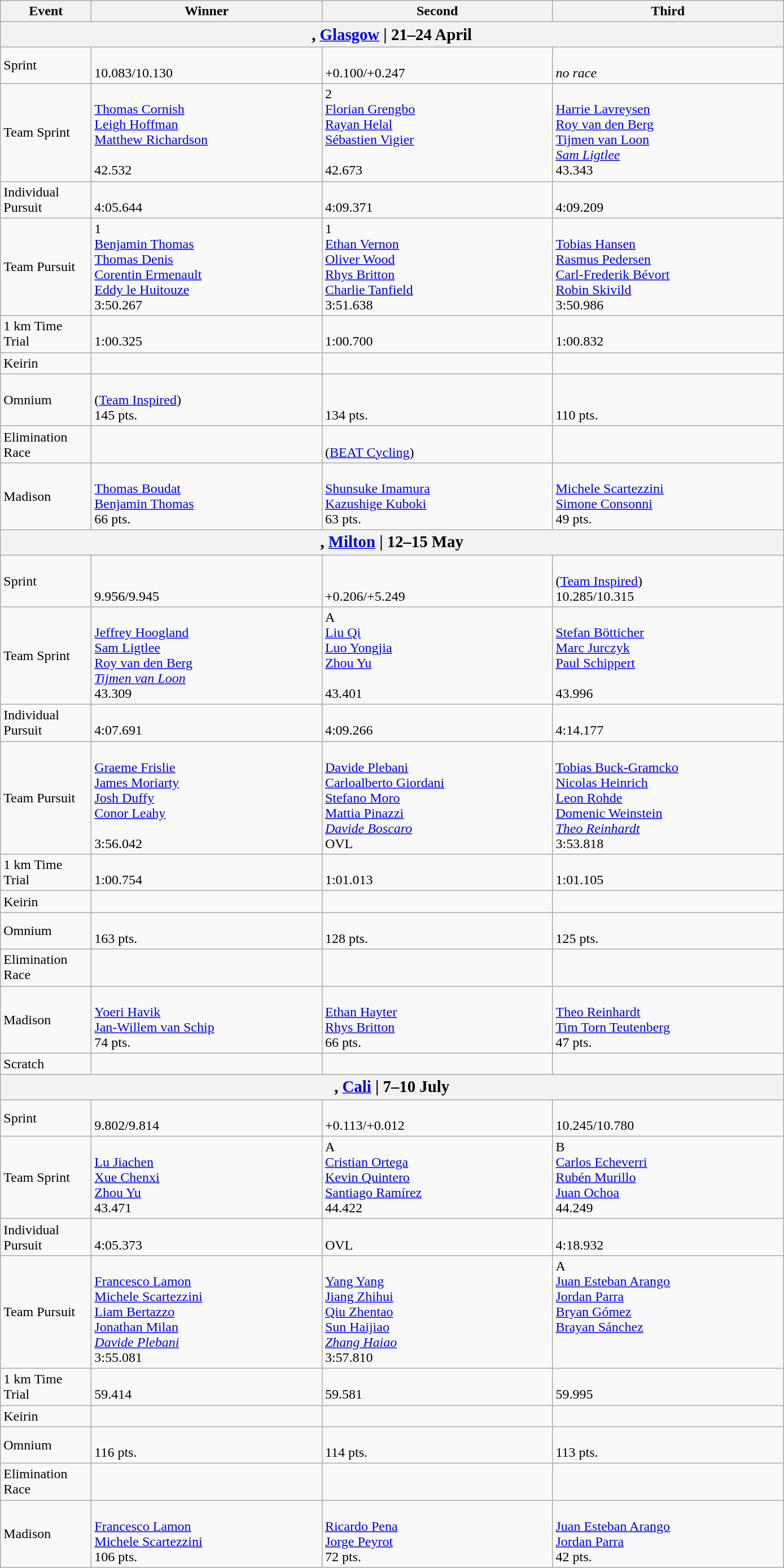<table class="wikitable">
<tr>
<th width=100>Event</th>
<th width=265>Winner</th>
<th width=265>Second</th>
<th width=265>Third</th>
</tr>
<tr>
<th colspan=4><big>, <a href='#'>Glasgow</a> | 21–24 April</big></th>
</tr>
<tr>
<td>Sprint<br><em><small></small></em></td>
<td><br>10.083/10.130</td>
<td><br>+0.100/+0.247</td>
<td><br><em>no race</em></td>
</tr>
<tr>
<td>Team Sprint<br><em><small></small></em></td>
<td valign=top><br><a href='#'>Thomas Cornish</a><br><a href='#'>Leigh Hoffman</a><br><a href='#'>Matthew Richardson</a><br><br>42.532</td>
<td valign=top> 2<br><a href='#'>Florian Grengbo</a><br><a href='#'>Rayan Helal</a><br><a href='#'>Sébastien Vigier</a><br><br>42.673</td>
<td><br><a href='#'>Harrie Lavreysen</a><br><a href='#'>Roy van den Berg</a><br><a href='#'>Tijmen van Loon</a><br><em><a href='#'>Sam Ligtlee</a></em><br>43.343</td>
</tr>
<tr>
<td>Individual Pursuit<br><em><small></small></em></td>
<td><br>4:05.644</td>
<td><br>4:09.371</td>
<td><br>4:09.209</td>
</tr>
<tr>
<td>Team Pursuit<br><em><small></small></em></td>
<td> 1<br><a href='#'>Benjamin Thomas</a><br><a href='#'>Thomas Denis</a><br><a href='#'>Corentin Ermenault</a><br><a href='#'>Eddy le Huitouze</a><br>3:50.267</td>
<td> 1<br><a href='#'>Ethan Vernon</a><br><a href='#'>Oliver Wood</a><br><a href='#'>Rhys Britton</a><br><a href='#'>Charlie Tanfield</a><br>3:51.638</td>
<td><br><a href='#'>Tobias Hansen</a><br><a href='#'>Rasmus Pedersen</a><br><a href='#'>Carl-Frederik Bévort</a><br><a href='#'>Robin Skivild</a><br>3:50.986</td>
</tr>
<tr>
<td>1 km Time Trial<br><em><small></small></em></td>
<td><br>1:00.325</td>
<td><br>1:00.700</td>
<td><br>1:00.832</td>
</tr>
<tr>
<td>Keirin<br><em><small></small></em></td>
<td></td>
<td></td>
<td></td>
</tr>
<tr>
<td>Omnium<br><em><small></small></em></td>
<td><br>(<a href='#'>Team Inspired</a>)<br>145 pts.</td>
<td><br><br>134 pts.</td>
<td><br><br>110 pts.</td>
</tr>
<tr>
<td>Elimination Race<br><em><small></small></em></td>
<td valign=top></td>
<td><br>(<a href='#'>BEAT Cycling</a>)</td>
<td valign=top></td>
</tr>
<tr>
<td>Madison<br><em><small></small></em></td>
<td><br><a href='#'>Thomas Boudat</a><br><a href='#'>Benjamin Thomas</a><br>66 pts.</td>
<td><br><a href='#'>Shunsuke Imamura</a><br><a href='#'>Kazushige Kuboki</a><br>63 pts.</td>
<td><br><a href='#'>Michele Scartezzini</a><br><a href='#'>Simone Consonni</a><br>49 pts.</td>
</tr>
<tr>
<th colspan=4><big>, <a href='#'>Milton</a> | 12–15 May</big></th>
</tr>
<tr>
<td>Sprint<br><em><small></small></em></td>
<td><br><br>9.956/9.945</td>
<td><br><br>+0.206/+5.249</td>
<td><br>(<a href='#'>Team Inspired</a>)<br>10.285/10.315</td>
</tr>
<tr>
<td>Team Sprint<br><em><small></small></em></td>
<td><br><a href='#'>Jeffrey Hoogland</a><br><a href='#'>Sam Ligtlee</a><br><a href='#'>Roy van den Berg</a><br><em><a href='#'>Tijmen van Loon</a></em><br>43.309</td>
<td valign=top> A<br><a href='#'>Liu Qi</a><br><a href='#'>Luo Yongjia</a><br><a href='#'>Zhou Yu</a><br><br>43.401</td>
<td valign=top><br><a href='#'>Stefan Bötticher</a><br><a href='#'>Marc Jurczyk</a><br><a href='#'>Paul Schippert</a><br><br>43.996</td>
</tr>
<tr>
<td>Individual Pursuit<br><em><small></small></em></td>
<td><br>4:07.691</td>
<td><br>4:09.266</td>
<td><br>4:14.177</td>
</tr>
<tr>
<td>Team Pursuit<br><em><small></small></em></td>
<td valign=top><br><a href='#'>Graeme Frislie</a><br><a href='#'>James Moriarty</a><br><a href='#'>Josh Duffy</a><br><a href='#'>Conor Leahy</a><br><br>3:56.042</td>
<td><br><a href='#'>Davide Plebani</a><br><a href='#'>Carloalberto Giordani</a><br><a href='#'>Stefano Moro</a><br><a href='#'>Mattia Pinazzi</a><br><em><a href='#'>Davide Boscaro</a></em><br>OVL</td>
<td><br><a href='#'>Tobias Buck-Gramcko</a><br><a href='#'>Nicolas Heinrich</a><br><a href='#'>Leon Rohde</a><br><a href='#'>Domenic Weinstein</a><br><em><a href='#'>Theo Reinhardt</a></em><br>3:53.818</td>
</tr>
<tr>
<td>1 km Time Trial<br><em><small></small></em></td>
<td><br>1:00.754</td>
<td><br>1:01.013</td>
<td><br>1:01.105</td>
</tr>
<tr>
<td>Keirin<br><em><small></small></em></td>
<td></td>
<td></td>
<td></td>
</tr>
<tr>
<td>Omnium<br><em><small></small></em></td>
<td><br>163 pts.</td>
<td><br>128 pts.</td>
<td><br>125 pts.</td>
</tr>
<tr>
<td>Elimination Race<br><em><small></small></em></td>
<td></td>
<td></td>
<td></td>
</tr>
<tr>
<td>Madison<br><em><small></small></em></td>
<td><br><a href='#'>Yoeri Havik</a><br><a href='#'>Jan-Willem van Schip</a><br>74 pts.</td>
<td><br><a href='#'>Ethan Hayter</a><br><a href='#'>Rhys Britton</a><br>66 pts.</td>
<td><br><a href='#'>Theo Reinhardt</a><br><a href='#'>Tim Torn Teutenberg</a><br>47 pts.</td>
</tr>
<tr>
<td>Scratch<br><em><small></small></em></td>
<td></td>
<td></td>
<td></td>
</tr>
<tr>
<th colspan=4><big>, <a href='#'>Cali</a> | 7–10 July</big></th>
</tr>
<tr>
<td>Sprint<br><em><small></small></em></td>
<td><br>9.802/9.814</td>
<td><br>+0.113/+0.012</td>
<td><br>10.245/10.780</td>
</tr>
<tr>
<td>Team Sprint<br><em><small></small></em></td>
<td><br><a href='#'>Lu Jiachen</a><br><a href='#'>Xue Chenxi</a><br><a href='#'>Zhou Yu</a><br>43.471</td>
<td> A<br><a href='#'>Cristian Ortega</a><br><a href='#'>Kevin Quintero</a><br><a href='#'>Santiago Ramírez</a><br>44.422</td>
<td> B<br><a href='#'>Carlos Echeverri</a><br><a href='#'>Rubén Murillo</a><br><a href='#'>Juan Ochoa</a><br>44.249</td>
</tr>
<tr>
<td>Individual Pursuit<br><em><small></small></em></td>
<td><br>4:05.373</td>
<td><br>OVL</td>
<td><br>4:18.932</td>
</tr>
<tr>
<td>Team Pursuit<br><em><small></small></em></td>
<td><br><a href='#'>Francesco Lamon</a><br><a href='#'>Michele Scartezzini</a><br><a href='#'>Liam Bertazzo</a><br><a href='#'>Jonathan Milan</a><br><em><a href='#'>Davide Plebani</a></em><br>3:55.081</td>
<td><br><a href='#'>Yang Yang</a><br><a href='#'>Jiang Zhihui</a><br><a href='#'>Qiu Zhentao</a><br><a href='#'>Sun Haijiao</a><br><em><a href='#'>Zhang Haiao</a></em><br>3:57.810</td>
<td valign=top> A<br><a href='#'>Juan Esteban Arango</a><br><a href='#'>Jordan Parra</a><br><a href='#'>Bryan Gómez</a><br><a href='#'>Brayan Sánchez</a></td>
</tr>
<tr>
<td>1 km Time Trial<br><em><small></small></em></td>
<td><br>59.414</td>
<td><br>59.581</td>
<td><br>59.995</td>
</tr>
<tr>
<td>Keirin<br><em><small></small></em></td>
<td></td>
<td></td>
<td></td>
</tr>
<tr>
<td>Omnium <br><em><small></small></em></td>
<td><br>116 pts.</td>
<td><br>114 pts.</td>
<td><br>113 pts.</td>
</tr>
<tr>
<td>Elimination Race<br><em><small></small></em></td>
<td></td>
<td></td>
<td></td>
</tr>
<tr>
<td>Madison <br><em><small></small></em></td>
<td><br><a href='#'>Francesco Lamon</a><br><a href='#'>Michele Scartezzini</a><br>106 pts.</td>
<td><br><a href='#'>Ricardo Pena</a><br><a href='#'>Jorge Peyrot</a><br>72 pts.</td>
<td><br><a href='#'>Juan Esteban Arango</a><br><a href='#'>Jordan Parra</a><br>42 pts.</td>
</tr>
</table>
